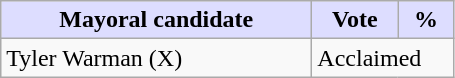<table class="wikitable">
<tr>
<th style="background:#ddf; width:200px;">Mayoral candidate</th>
<th style="background:#ddf; width:50px;">Vote</th>
<th style="background:#ddf; width:30px;">%</th>
</tr>
<tr>
<td>Tyler Warman (X)</td>
<td colspan="2">Acclaimed</td>
</tr>
</table>
